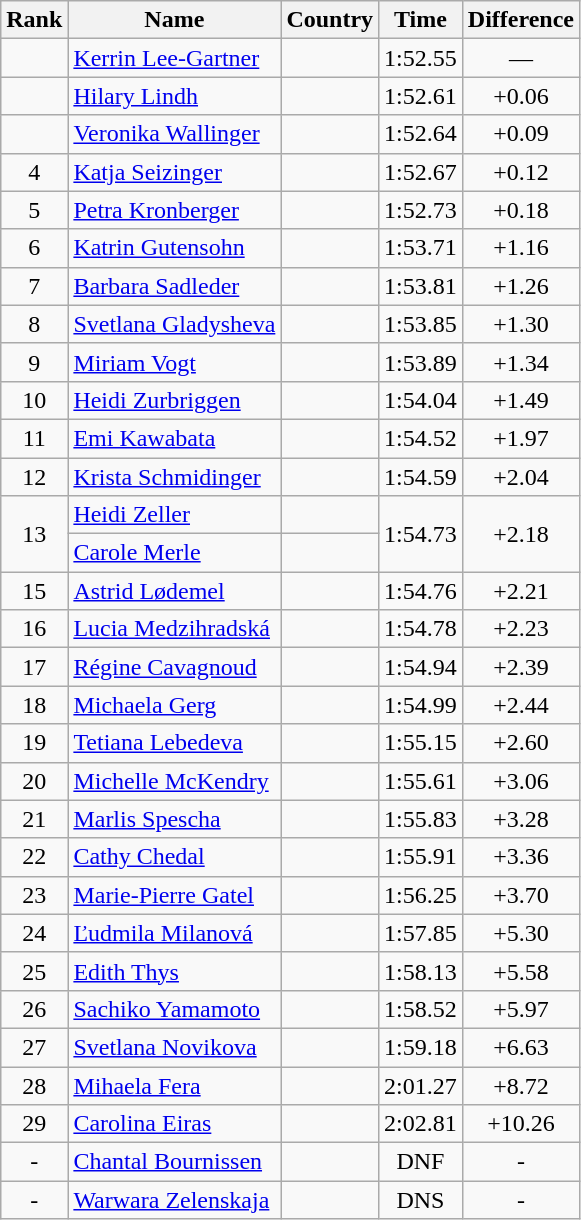<table class="wikitable sortable" style="text-align:center">
<tr>
<th>Rank</th>
<th>Name</th>
<th>Country</th>
<th>Time</th>
<th>Difference</th>
</tr>
<tr>
<td> </td>
<td align=left><a href='#'>Kerrin Lee-Gartner</a></td>
<td align=left></td>
<td>1:52.55</td>
<td>—</td>
</tr>
<tr>
<td> </td>
<td align=left><a href='#'>Hilary Lindh</a></td>
<td align=left></td>
<td>1:52.61</td>
<td>+0.06</td>
</tr>
<tr>
<td> </td>
<td align=left><a href='#'>Veronika Wallinger</a></td>
<td align=left></td>
<td>1:52.64</td>
<td>+0.09</td>
</tr>
<tr>
<td>4</td>
<td align=left><a href='#'>Katja Seizinger</a></td>
<td align=left></td>
<td>1:52.67</td>
<td>+0.12</td>
</tr>
<tr>
<td>5</td>
<td align=left><a href='#'>Petra Kronberger</a></td>
<td align=left></td>
<td>1:52.73</td>
<td>+0.18</td>
</tr>
<tr>
<td>6</td>
<td align=left><a href='#'>Katrin Gutensohn</a></td>
<td align=left></td>
<td>1:53.71</td>
<td>+1.16</td>
</tr>
<tr>
<td>7</td>
<td align=left><a href='#'>Barbara Sadleder</a></td>
<td align=left></td>
<td>1:53.81</td>
<td>+1.26</td>
</tr>
<tr>
<td>8</td>
<td align=left><a href='#'>Svetlana Gladysheva</a></td>
<td align=left></td>
<td>1:53.85</td>
<td>+1.30</td>
</tr>
<tr>
<td>9</td>
<td align=left><a href='#'>Miriam Vogt</a></td>
<td align=left></td>
<td>1:53.89</td>
<td>+1.34</td>
</tr>
<tr>
<td>10</td>
<td align=left><a href='#'>Heidi Zurbriggen</a></td>
<td align=left></td>
<td>1:54.04</td>
<td>+1.49</td>
</tr>
<tr>
<td>11</td>
<td align=left><a href='#'>Emi Kawabata</a></td>
<td align=left></td>
<td>1:54.52</td>
<td>+1.97</td>
</tr>
<tr>
<td>12</td>
<td align=left><a href='#'>Krista Schmidinger</a></td>
<td align=left></td>
<td>1:54.59</td>
<td>+2.04</td>
</tr>
<tr>
<td rowspan=2>13</td>
<td align=left><a href='#'>Heidi Zeller</a></td>
<td align=left></td>
<td rowspan=2>1:54.73</td>
<td rowspan=2>+2.18</td>
</tr>
<tr>
<td align=left><a href='#'>Carole Merle</a></td>
<td align=left></td>
</tr>
<tr>
<td>15</td>
<td align=left><a href='#'>Astrid Lødemel</a></td>
<td align=left></td>
<td>1:54.76</td>
<td>+2.21</td>
</tr>
<tr>
<td>16</td>
<td align=left><a href='#'>Lucia Medzihradská</a></td>
<td align=left></td>
<td>1:54.78</td>
<td>+2.23</td>
</tr>
<tr>
<td>17</td>
<td align=left><a href='#'>Régine Cavagnoud</a></td>
<td align=left></td>
<td>1:54.94</td>
<td>+2.39</td>
</tr>
<tr>
<td>18</td>
<td align=left><a href='#'>Michaela Gerg</a></td>
<td align=left></td>
<td>1:54.99</td>
<td>+2.44</td>
</tr>
<tr>
<td>19</td>
<td align=left><a href='#'>Tetiana Lebedeva</a></td>
<td align=left></td>
<td>1:55.15</td>
<td>+2.60</td>
</tr>
<tr>
<td>20</td>
<td align=left><a href='#'>Michelle McKendry</a></td>
<td align=left></td>
<td>1:55.61</td>
<td>+3.06</td>
</tr>
<tr>
<td>21</td>
<td align=left><a href='#'>Marlis Spescha</a></td>
<td align=left></td>
<td>1:55.83</td>
<td>+3.28</td>
</tr>
<tr>
<td>22</td>
<td align=left><a href='#'>Cathy Chedal</a></td>
<td align=left></td>
<td>1:55.91</td>
<td>+3.36</td>
</tr>
<tr>
<td>23</td>
<td align=left><a href='#'>Marie-Pierre Gatel</a></td>
<td align=left></td>
<td>1:56.25</td>
<td>+3.70</td>
</tr>
<tr>
<td>24</td>
<td align=left><a href='#'>Ľudmila Milanová</a></td>
<td align=left></td>
<td>1:57.85</td>
<td>+5.30</td>
</tr>
<tr>
<td>25</td>
<td align=left><a href='#'>Edith Thys</a></td>
<td align=left></td>
<td>1:58.13</td>
<td>+5.58</td>
</tr>
<tr>
<td>26</td>
<td align=left><a href='#'>Sachiko Yamamoto</a></td>
<td align=left></td>
<td>1:58.52</td>
<td>+5.97</td>
</tr>
<tr>
<td>27</td>
<td align=left><a href='#'>Svetlana Novikova</a></td>
<td align=left></td>
<td>1:59.18</td>
<td>+6.63</td>
</tr>
<tr>
<td>28</td>
<td align=left><a href='#'>Mihaela Fera</a></td>
<td align=left></td>
<td>2:01.27</td>
<td>+8.72</td>
</tr>
<tr>
<td>29</td>
<td align=left><a href='#'>Carolina Eiras</a></td>
<td align=left></td>
<td>2:02.81</td>
<td>+10.26</td>
</tr>
<tr>
<td>-</td>
<td align=left><a href='#'>Chantal Bournissen</a></td>
<td align=left></td>
<td>DNF</td>
<td>-</td>
</tr>
<tr>
<td>-</td>
<td align=left><a href='#'>Warwara Zelenskaja</a></td>
<td align=left></td>
<td>DNS</td>
<td>-</td>
</tr>
</table>
